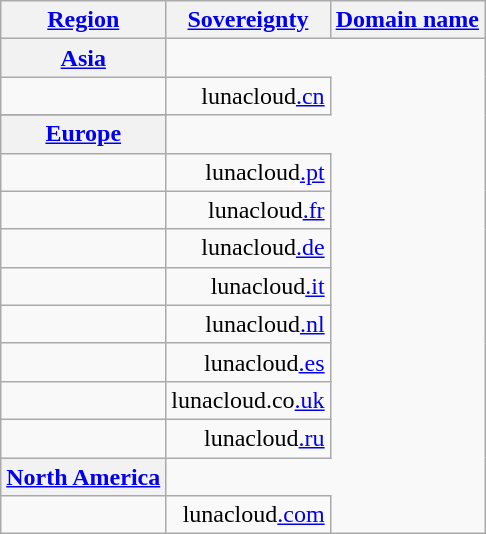<table class="wikitable" style="text-align:right">
<tr>
<th scope="col"><a href='#'>Region</a></th>
<th scope="col"><a href='#'>Sovereignty</a></th>
<th scope="col"><a href='#'>Domain name</a></th>
</tr>
<tr>
<th><a href='#'>Asia</a></th>
</tr>
<tr>
<td></td>
<td>lunacloud<a href='#'>.cn</a></td>
</tr>
<tr>
</tr>
<tr>
<th><a href='#'>Europe</a></th>
</tr>
<tr>
<td></td>
<td>lunacloud<a href='#'>.pt</a></td>
</tr>
<tr>
<td></td>
<td>lunacloud<a href='#'>.fr</a></td>
</tr>
<tr>
<td></td>
<td>lunacloud<a href='#'>.de</a></td>
</tr>
<tr>
<td></td>
<td>lunacloud<a href='#'>.it</a></td>
</tr>
<tr>
<td></td>
<td>lunacloud<a href='#'>.nl</a></td>
</tr>
<tr>
<td></td>
<td>lunacloud<a href='#'>.es</a></td>
</tr>
<tr>
<td></td>
<td>lunacloud.co<a href='#'>.uk</a></td>
</tr>
<tr>
<td></td>
<td>lunacloud<a href='#'>.ru</a></td>
</tr>
<tr>
<th><a href='#'>North America</a></th>
</tr>
<tr>
<td></td>
<td>lunacloud<a href='#'>.com</a></td>
</tr>
</table>
